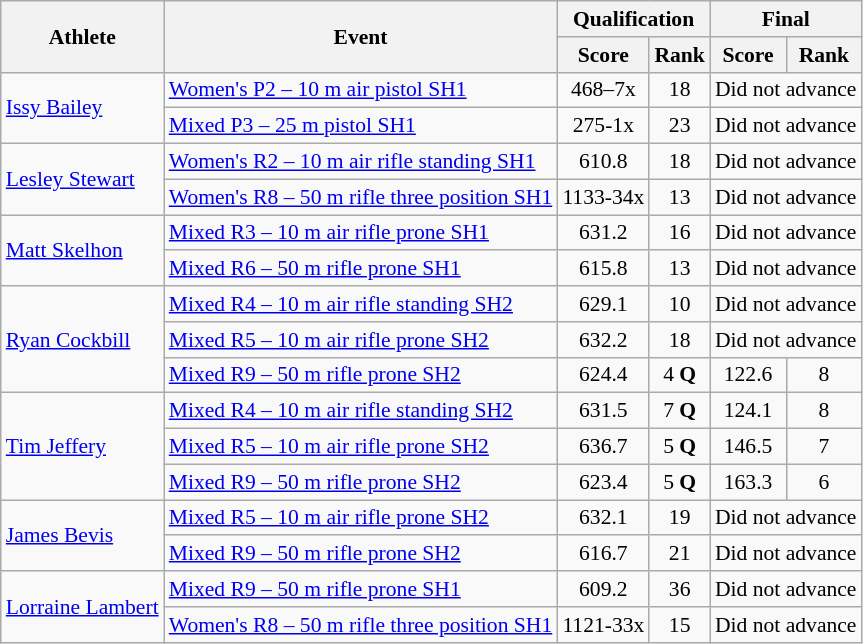<table class=wikitable style="font-size:90%">
<tr>
<th rowspan="2">Athlete</th>
<th rowspan="2">Event</th>
<th colspan="2">Qualification</th>
<th colspan="2">Final</th>
</tr>
<tr>
<th>Score</th>
<th>Rank</th>
<th>Score</th>
<th>Rank</th>
</tr>
<tr align=center>
<td align=left rowspan=2><a href='#'>Issy Bailey</a></td>
<td align=left><a href='#'>Women's P2 – 10 m air pistol SH1</a></td>
<td>468–7x</td>
<td>18</td>
<td colspan=2>Did not advance</td>
</tr>
<tr align=center>
<td align=left><a href='#'>Mixed P3 – 25 m pistol SH1</a></td>
<td>275-1x</td>
<td>23</td>
<td colspan=2>Did not advance</td>
</tr>
<tr align=center>
<td align=left rowspan=2><a href='#'>Lesley Stewart</a></td>
<td align=left><a href='#'>Women's R2 – 10 m air rifle standing SH1</a></td>
<td>610.8</td>
<td>18</td>
<td colspan=2>Did not advance</td>
</tr>
<tr align=center>
<td align=left><a href='#'>Women's R8 – 50 m rifle three position SH1</a></td>
<td>1133-34x</td>
<td>13</td>
<td colspan=2>Did not advance</td>
</tr>
<tr align=center>
<td align=left rowspan=2><a href='#'>Matt Skelhon</a></td>
<td align=left><a href='#'>Mixed R3 – 10 m air rifle prone SH1</a></td>
<td>631.2</td>
<td>16</td>
<td colspan=2>Did not advance</td>
</tr>
<tr align=center>
<td align=left><a href='#'>Mixed R6 – 50 m rifle prone SH1</a></td>
<td>615.8</td>
<td>13</td>
<td colspan=2>Did not advance</td>
</tr>
<tr align=center>
<td align=left rowspan=3><a href='#'>Ryan Cockbill</a></td>
<td align=left><a href='#'>Mixed R4 – 10 m air rifle standing SH2</a></td>
<td>629.1</td>
<td>10</td>
<td colspan=2>Did not advance</td>
</tr>
<tr align=center>
<td align=left><a href='#'>Mixed R5 – 10 m air rifle prone SH2</a></td>
<td>632.2</td>
<td>18</td>
<td colspan=2>Did not advance</td>
</tr>
<tr align=center>
<td align=left><a href='#'>Mixed R9 – 50 m rifle prone SH2</a></td>
<td>624.4</td>
<td>4 <strong>Q</strong></td>
<td>122.6</td>
<td>8</td>
</tr>
<tr align=center>
<td align=left rowspan=3><a href='#'>Tim Jeffery</a></td>
<td align=left><a href='#'>Mixed R4 – 10 m air rifle standing SH2</a></td>
<td>631.5</td>
<td>7 <strong>Q</strong></td>
<td>124.1</td>
<td>8</td>
</tr>
<tr align=center>
<td align=left><a href='#'>Mixed R5 – 10 m air rifle prone SH2</a></td>
<td>636.7</td>
<td>5 <strong>Q</strong></td>
<td>146.5</td>
<td>7</td>
</tr>
<tr align=center>
<td align=left><a href='#'>Mixed R9 – 50 m rifle prone SH2</a></td>
<td>623.4</td>
<td>5 <strong>Q</strong></td>
<td>163.3</td>
<td>6</td>
</tr>
<tr align=center>
<td align=left rowspan=2><a href='#'>James Bevis</a></td>
<td align=left><a href='#'>Mixed R5 – 10 m air rifle prone SH2</a></td>
<td>632.1</td>
<td>19</td>
<td colspan=2>Did not advance</td>
</tr>
<tr align=center>
<td align="left"><a href='#'>Mixed R9 – 50 m rifle prone SH2</a></td>
<td>616.7</td>
<td>21</td>
<td colspan=2>Did not advance</td>
</tr>
<tr align=center>
<td align=left rowspan=2><a href='#'>Lorraine Lambert</a></td>
<td align=left><a href='#'>Mixed R9 – 50 m rifle prone SH1</a></td>
<td>609.2</td>
<td>36</td>
<td colspan=2>Did not advance</td>
</tr>
<tr align=center>
<td align=left><a href='#'>Women's R8 – 50 m rifle three position SH1</a></td>
<td>1121-33x</td>
<td>15</td>
<td colspan=2>Did not advance</td>
</tr>
</table>
